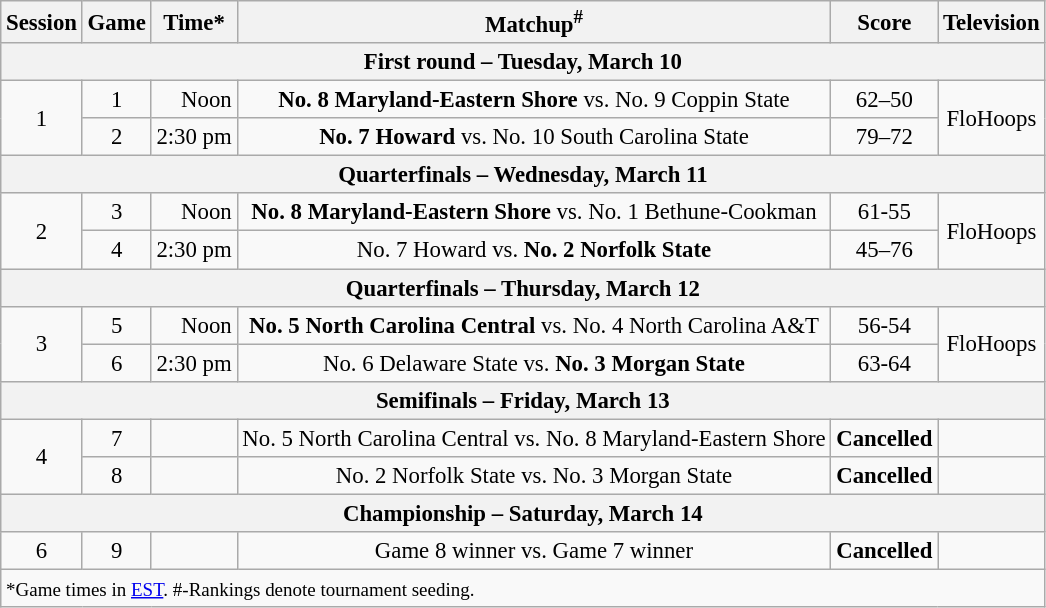<table class="wikitable" style="font-size: 95%">
<tr>
<th>Session</th>
<th>Game</th>
<th>Time*</th>
<th>Matchup<sup>#</sup></th>
<th>Score</th>
<th>Television</th>
</tr>
<tr>
<th colspan=6>First round – Tuesday, March 10</th>
</tr>
<tr>
<td rowspan=2 align=center>1</td>
<td align=center>1</td>
<td align=right>Noon</td>
<td align=center><strong>No. 8 Maryland-Eastern Shore</strong> vs. No. 9 Coppin State</td>
<td align=center>62–50</td>
<td rowspan=2 align=center>FloHoops</td>
</tr>
<tr>
<td align=center>2</td>
<td align=right>2:30 pm</td>
<td align=center><strong>No. 7 Howard</strong> vs. No. 10 South Carolina State</td>
<td align=center>79–72</td>
</tr>
<tr>
<th colspan=6>Quarterfinals – Wednesday, March 11</th>
</tr>
<tr>
<td rowspan=2 align=center>2</td>
<td align=center>3</td>
<td align=right>Noon</td>
<td align=center><strong>No. 8 Maryland-Eastern Shore</strong> vs. No. 1 Bethune-Cookman</td>
<td align=center>61-55</td>
<td rowspan=2 align=center>FloHoops</td>
</tr>
<tr>
<td align=center>4</td>
<td align=right>2:30 pm</td>
<td align=center>No. 7 Howard vs. <strong>No. 2 Norfolk State</strong></td>
<td align=center>45–76</td>
</tr>
<tr>
<th colspan=6>Quarterfinals – Thursday, March 12</th>
</tr>
<tr>
<td rowspan=2 align=center>3</td>
<td align=center>5</td>
<td align=right>Noon</td>
<td align=center><strong>No. 5 North Carolina Central</strong> vs. No. 4 North Carolina A&T</td>
<td align=center>56-54</td>
<td rowspan=2 align=center>FloHoops</td>
</tr>
<tr>
<td align=center>6</td>
<td align=right>2:30 pm</td>
<td align=center>No. 6 Delaware State vs. <strong>No. 3 Morgan State</strong></td>
<td align=center>63-64</td>
</tr>
<tr>
<th colspan=6>Semifinals – Friday, March 13</th>
</tr>
<tr>
<td rowspan=2 align=center>4</td>
<td align=center>7</td>
<td></td>
<td align=center>No. 5 North Carolina Central vs. No. 8 Maryland-Eastern Shore</td>
<td align=center><strong>Cancelled</strong></td>
<td></td>
</tr>
<tr>
<td align=center>8</td>
<td></td>
<td align=center>No. 2 Norfolk State vs. No. 3 Morgan State</td>
<td align=center><strong>Cancelled</strong></td>
<td></td>
</tr>
<tr>
<th colspan=6>Championship – Saturday, March 14</th>
</tr>
<tr>
<td rowspan=1 align=center>6</td>
<td align=center>9</td>
<td></td>
<td align=center>Game 8 winner vs. Game 7 winner</td>
<td align=center><strong>Cancelled</strong></td>
<td></td>
</tr>
<tr>
<td colspan=6><small>*Game times in <a href='#'>EST</a>. #-Rankings denote tournament seeding.</small></td>
</tr>
</table>
